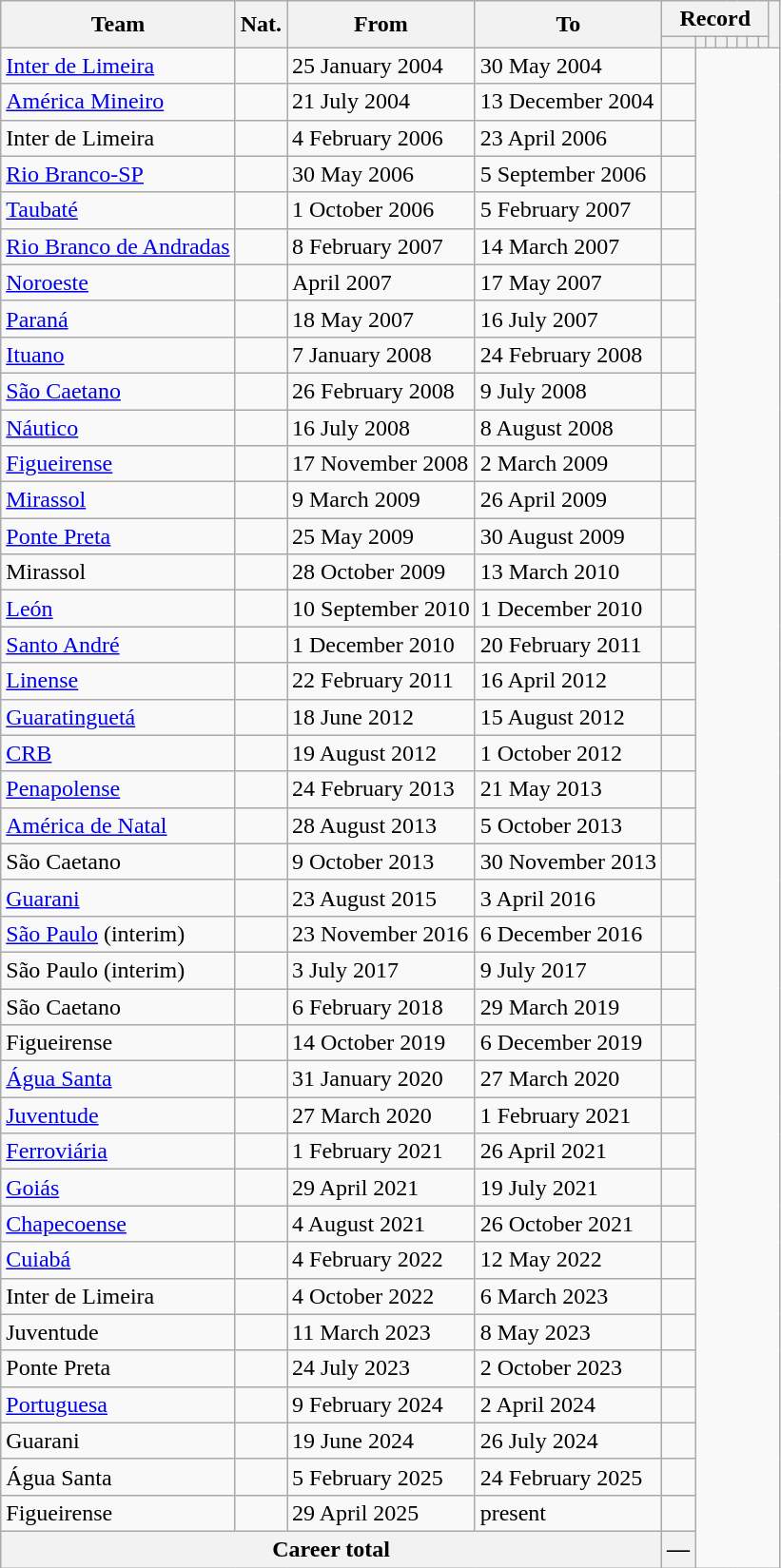<table class="wikitable" style="text-align: center">
<tr>
<th rowspan="2">Team</th>
<th rowspan="2">Nat.</th>
<th rowspan="2">From</th>
<th rowspan="2">To</th>
<th colspan="8">Record</th>
<th rowspan=2></th>
</tr>
<tr>
<th></th>
<th></th>
<th></th>
<th></th>
<th></th>
<th></th>
<th></th>
<th></th>
</tr>
<tr>
<td align="left"><a href='#'>Inter de Limeira</a></td>
<td></td>
<td align=left>25 January 2004</td>
<td align=left>30 May 2004<br></td>
<td></td>
</tr>
<tr>
<td align="left"><a href='#'>América Mineiro</a></td>
<td></td>
<td align=left>21 July 2004</td>
<td align=left>13 December 2004<br></td>
<td></td>
</tr>
<tr>
<td align="left">Inter de Limeira</td>
<td></td>
<td align=left>4 February 2006</td>
<td align=left>23 April 2006<br></td>
<td></td>
</tr>
<tr>
<td align="left"><a href='#'>Rio Branco-SP</a></td>
<td></td>
<td align=left>30 May 2006</td>
<td align=left>5 September 2006<br></td>
<td></td>
</tr>
<tr>
<td align="left"><a href='#'>Taubaté</a></td>
<td></td>
<td align=left>1 October 2006</td>
<td align=left>5 February 2007<br></td>
<td></td>
</tr>
<tr>
<td align="left"><a href='#'>Rio Branco de Andradas</a></td>
<td></td>
<td align=left>8 February 2007</td>
<td align=left>14 March 2007<br></td>
<td></td>
</tr>
<tr>
<td align="left"><a href='#'>Noroeste</a></td>
<td></td>
<td align=left>April 2007</td>
<td align=left>17 May 2007<br></td>
<td></td>
</tr>
<tr>
<td align="left"><a href='#'>Paraná</a></td>
<td></td>
<td align=left>18 May 2007</td>
<td align=left>16 July 2007<br></td>
<td></td>
</tr>
<tr>
<td align="left"><a href='#'>Ituano</a></td>
<td></td>
<td align=left>7 January 2008</td>
<td align=left>24 February 2008<br></td>
<td></td>
</tr>
<tr>
<td align="left"><a href='#'>São Caetano</a></td>
<td></td>
<td align=left>26 February 2008</td>
<td align=left>9 July 2008<br></td>
<td></td>
</tr>
<tr>
<td align="left"><a href='#'>Náutico</a></td>
<td></td>
<td align=left>16 July 2008</td>
<td align=left>8 August 2008<br></td>
<td></td>
</tr>
<tr>
<td align="left"><a href='#'>Figueirense</a></td>
<td></td>
<td align=left>17 November 2008</td>
<td align=left>2 March 2009<br></td>
<td></td>
</tr>
<tr>
<td align="left"><a href='#'>Mirassol</a></td>
<td></td>
<td align=left>9 March 2009</td>
<td align=left>26 April 2009<br></td>
<td></td>
</tr>
<tr>
<td align="left"><a href='#'>Ponte Preta</a></td>
<td></td>
<td align=left>25 May 2009</td>
<td align=left>30 August 2009<br></td>
<td></td>
</tr>
<tr>
<td align="left">Mirassol</td>
<td></td>
<td align=left>28 October 2009</td>
<td align=left>13 March 2010<br></td>
<td></td>
</tr>
<tr>
<td align="left"><a href='#'>León</a></td>
<td></td>
<td align=left>10 September 2010</td>
<td align=left>1 December 2010<br></td>
<td></td>
</tr>
<tr>
<td align="left"><a href='#'>Santo André</a></td>
<td></td>
<td align=left>1 December 2010</td>
<td align=left>20 February 2011<br></td>
<td></td>
</tr>
<tr>
<td align="left"><a href='#'>Linense</a></td>
<td></td>
<td align=left>22 February 2011</td>
<td align=left>16 April 2012<br></td>
<td></td>
</tr>
<tr>
<td align="left"><a href='#'>Guaratinguetá</a></td>
<td></td>
<td align=left>18 June 2012</td>
<td align=left>15 August 2012<br></td>
<td></td>
</tr>
<tr>
<td align="left"><a href='#'>CRB</a></td>
<td></td>
<td align=left>19 August 2012</td>
<td align=left>1 October 2012<br></td>
<td></td>
</tr>
<tr>
<td align="left"><a href='#'>Penapolense</a></td>
<td></td>
<td align=left>24 February 2013</td>
<td align=left>21 May 2013<br></td>
<td></td>
</tr>
<tr>
<td align="left"><a href='#'>América de Natal</a></td>
<td></td>
<td align=left>28 August 2013</td>
<td align=left>5 October 2013<br></td>
<td></td>
</tr>
<tr>
<td align="left">São Caetano</td>
<td></td>
<td align=left>9 October 2013</td>
<td align=left>30 November 2013<br></td>
<td></td>
</tr>
<tr>
<td align="left"><a href='#'>Guarani</a></td>
<td></td>
<td align=left>23 August 2015</td>
<td align=left>3 April 2016<br></td>
<td></td>
</tr>
<tr>
<td align="left"><a href='#'>São Paulo</a> (interim)</td>
<td></td>
<td align=left>23 November 2016</td>
<td align=left>6 December 2016<br></td>
<td></td>
</tr>
<tr>
<td align="left">São Paulo (interim)</td>
<td></td>
<td align=left>3 July 2017</td>
<td align=left>9 July 2017<br></td>
<td></td>
</tr>
<tr>
<td align="left">São Caetano</td>
<td></td>
<td align=left>6 February 2018</td>
<td align=left>29 March 2019<br></td>
<td></td>
</tr>
<tr>
<td align="left">Figueirense</td>
<td></td>
<td align=left>14 October 2019</td>
<td align=left>6 December 2019<br></td>
<td></td>
</tr>
<tr>
<td align="left"><a href='#'>Água Santa</a></td>
<td></td>
<td align=left>31 January 2020</td>
<td align=left>27 March 2020<br></td>
<td></td>
</tr>
<tr>
<td align="left"><a href='#'>Juventude</a></td>
<td></td>
<td align=left>27 March 2020</td>
<td align=left>1 February 2021<br></td>
<td></td>
</tr>
<tr>
<td align="left"><a href='#'>Ferroviária</a></td>
<td></td>
<td align=left>1 February 2021</td>
<td align=left>26 April 2021<br></td>
<td></td>
</tr>
<tr>
<td align="left"><a href='#'>Goiás</a></td>
<td></td>
<td align=left>29 April 2021</td>
<td align=left>19 July 2021<br></td>
<td></td>
</tr>
<tr>
<td align="left"><a href='#'>Chapecoense</a></td>
<td></td>
<td align=left>4 August 2021</td>
<td align=left>26 October 2021<br></td>
<td></td>
</tr>
<tr>
<td align="left"><a href='#'>Cuiabá</a></td>
<td></td>
<td align=left>4 February 2022</td>
<td align=left>12 May 2022<br></td>
<td></td>
</tr>
<tr>
<td align="left">Inter de Limeira</td>
<td></td>
<td align=left>4 October 2022</td>
<td align=left>6 March 2023<br></td>
<td></td>
</tr>
<tr>
<td align="left">Juventude</td>
<td></td>
<td align=left>11 March 2023</td>
<td align=left>8 May 2023<br></td>
<td></td>
</tr>
<tr>
<td align="left">Ponte Preta</td>
<td></td>
<td align=left>24 July 2023</td>
<td align=left>2 October 2023<br></td>
<td></td>
</tr>
<tr>
<td align="left"><a href='#'>Portuguesa</a></td>
<td></td>
<td align=left>9 February 2024</td>
<td align=left>2 April 2024<br></td>
<td></td>
</tr>
<tr>
<td align="left">Guarani</td>
<td></td>
<td align=left>19 June 2024</td>
<td align=left>26 July 2024<br></td>
<td></td>
</tr>
<tr>
<td align="left">Água Santa</td>
<td></td>
<td align=left>5 February 2025</td>
<td align=left>24 February 2025<br></td>
<td></td>
</tr>
<tr>
<td align="left">Figueirense</td>
<td></td>
<td align=left>29 April 2025</td>
<td align=left>present<br></td>
<td></td>
</tr>
<tr>
<th colspan=4><strong>Career total</strong><br></th>
<th>—</th>
</tr>
</table>
